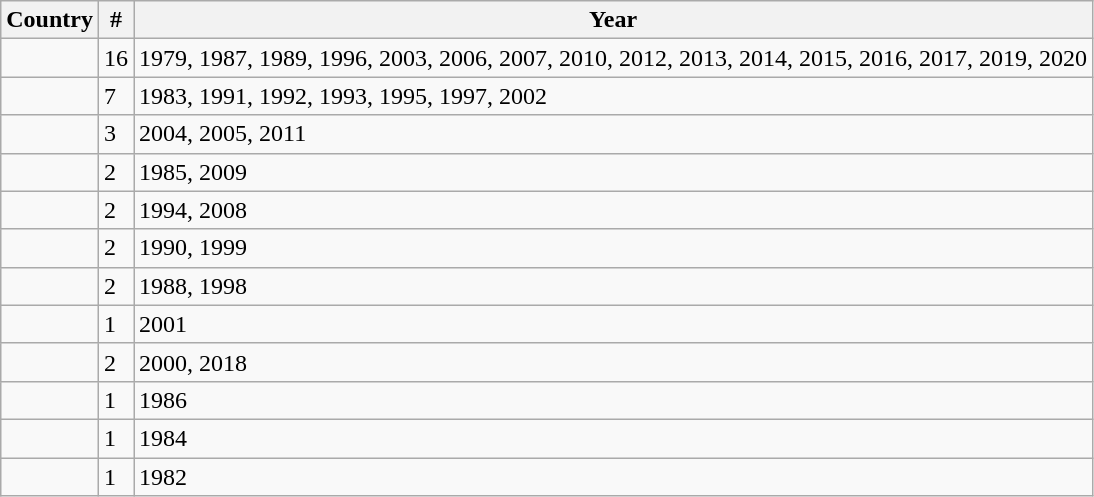<table class="wikitable">
<tr>
<th>Country</th>
<th>#</th>
<th>Year</th>
</tr>
<tr>
<td></td>
<td>16</td>
<td>1979, 1987, 1989, 1996, 2003, 2006, 2007, 2010, 2012, 2013, 2014, 2015, 2016, 2017, 2019, 2020</td>
</tr>
<tr>
<td></td>
<td>7</td>
<td>1983, 1991, 1992, 1993, 1995, 1997, 2002</td>
</tr>
<tr>
<td></td>
<td>3</td>
<td>2004, 2005, 2011</td>
</tr>
<tr>
<td></td>
<td>2</td>
<td>1985, 2009</td>
</tr>
<tr>
<td></td>
<td>2</td>
<td>1994, 2008</td>
</tr>
<tr>
<td></td>
<td>2</td>
<td>1990, 1999</td>
</tr>
<tr>
<td></td>
<td>2</td>
<td>1988, 1998</td>
</tr>
<tr>
<td></td>
<td>1</td>
<td>2001</td>
</tr>
<tr>
<td></td>
<td>2</td>
<td>2000, 2018</td>
</tr>
<tr>
<td></td>
<td>1</td>
<td>1986</td>
</tr>
<tr>
<td></td>
<td>1</td>
<td>1984</td>
</tr>
<tr>
<td></td>
<td>1</td>
<td>1982</td>
</tr>
</table>
